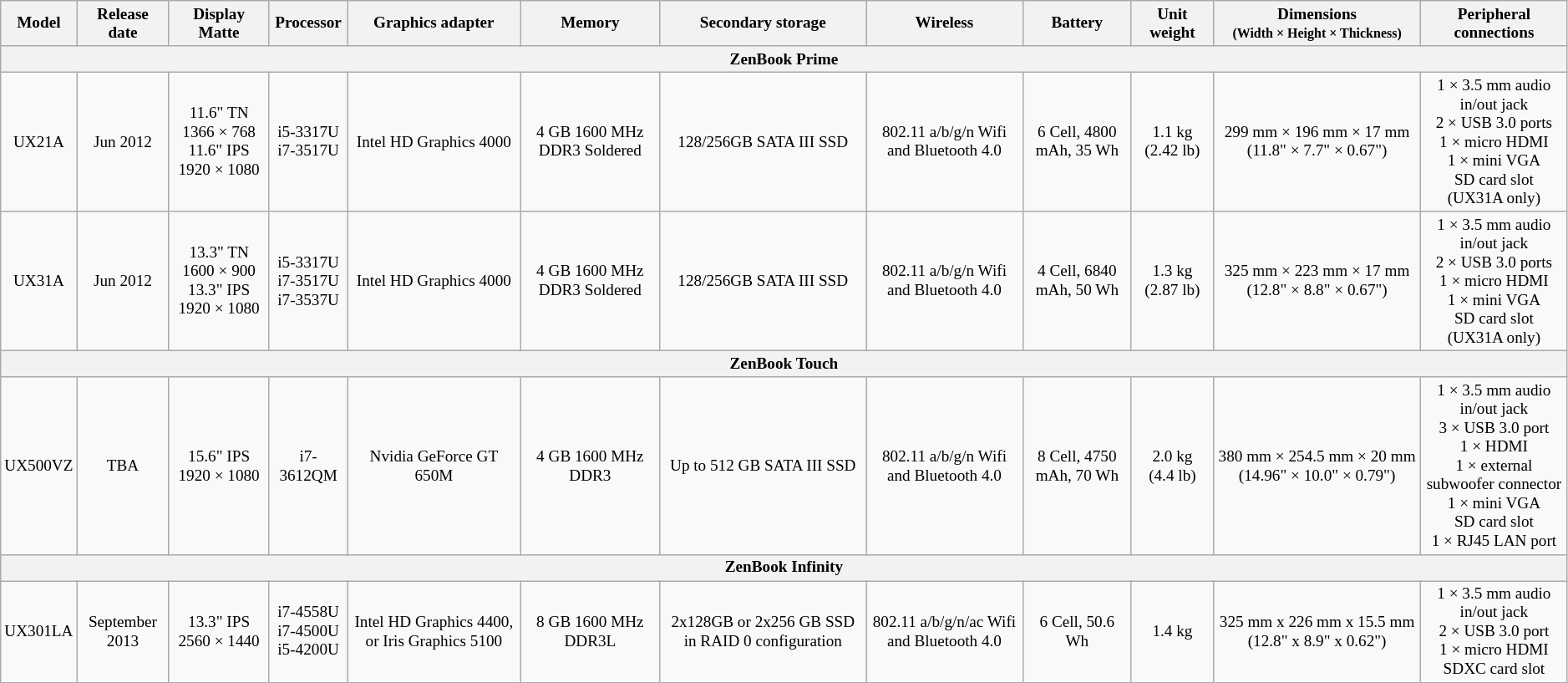<table class="wikitable mw-collapsible mw-collapsed" style="font-size: 80%; text-align: center; min-width: 80%;">
<tr>
<th>Model</th>
<th>Release date</th>
<th>Display<br>Matte</th>
<th>Processor</th>
<th>Graphics adapter</th>
<th>Memory</th>
<th>Secondary storage</th>
<th>Wireless</th>
<th>Battery</th>
<th>Unit weight</th>
<th>Dimensions<br><small>(Width × Height × Thickness)</small></th>
<th>Peripheral connections</th>
</tr>
<tr>
<th colspan="12">ZenBook Prime</th>
</tr>
<tr>
<td>UX21A</td>
<td>Jun 2012</td>
<td>11.6" TN  1366 × 768<br>11.6" IPS 1920 × 1080</td>
<td>i5-3317U<br>i7-3517U</td>
<td>Intel HD Graphics 4000</td>
<td>4 GB 1600 MHz DDR3 Soldered</td>
<td>128/256GB SATA III SSD</td>
<td>802.11 a/b/g/n Wifi and Bluetooth  4.0</td>
<td>6 Cell, 4800 mAh, 35 Wh</td>
<td>1.1 kg (2.42 lb)</td>
<td>299 mm × 196 mm × 17 mm (11.8" × 7.7" × 0.67")</td>
<td>1 × 3.5 mm audio in/out  jack<br>2 × USB 3.0 ports<br>1 × micro HDMI<br>1 × mini VGA<br>SD card slot (UX31A only)</td>
</tr>
<tr>
<td>UX31A</td>
<td>Jun 2012</td>
<td>13.3" TN  1600 × 900<br>13.3" IPS 1920 × 1080</td>
<td>i5-3317U<br>i7-3517U<br>i7-3537U</td>
<td>Intel HD Graphics 4000</td>
<td>4 GB 1600 MHz DDR3 Soldered</td>
<td>128/256GB SATA III SSD</td>
<td>802.11 a/b/g/n Wifi and Bluetooth  4.0</td>
<td>4 Cell, 6840 mAh, 50 Wh</td>
<td>1.3 kg (2.87 lb)</td>
<td>325 mm × 223 mm × 17 mm (12.8" × 8.8" × 0.67")</td>
<td>1 × 3.5 mm audio in/out  jack<br>2 × USB 3.0 ports<br>1 × micro HDMI<br>1 × mini VGA<br>SD card slot (UX31A only)</td>
</tr>
<tr>
<th colspan="12">ZenBook Touch</th>
</tr>
<tr>
<td>UX500VZ</td>
<td>TBA</td>
<td>15.6" IPS 1920 × 1080</td>
<td>i7-3612QM</td>
<td>Nvidia GeForce GT 650M</td>
<td>4 GB 1600 MHz DDR3</td>
<td>Up to 512 GB SATA III SSD</td>
<td>802.11 a/b/g/n Wifi and Bluetooth  4.0</td>
<td>8 Cell, 4750 mAh, 70 Wh</td>
<td>2.0 kg (4.4 lb)</td>
<td>380 mm × 254.5 mm ×  20 mm (14.96" × 10.0" × 0.79")</td>
<td>1 × 3.5 mm audio in/out  jack<br>3 × USB 3.0 port<br>1 × HDMI<br>1 × external subwoofer connector<br>1 × mini VGA<br>SD card slot<br>1 × RJ45 LAN port</td>
</tr>
<tr>
<th colspan="12">ZenBook Infinity</th>
</tr>
<tr>
<td>UX301LA</td>
<td>September 2013</td>
<td>13.3" IPS 2560 × 1440</td>
<td>i7-4558U<br>i7-4500U<br>i5-4200U</td>
<td>Intel HD Graphics 4400, or Iris  Graphics 5100</td>
<td>8 GB 1600 MHz DDR3L</td>
<td>2x128GB or 2x256 GB SSD in RAID 0  configuration</td>
<td>802.11 a/b/g/n/ac Wifi and  Bluetooth 4.0</td>
<td>6 Cell, 50.6 Wh</td>
<td>1.4 kg</td>
<td>325 mm x 226 mm x  15.5 mm (12.8" x 8.9" x 0.62")</td>
<td>1 × 3.5 mm audio in/out  jack<br>2 × USB 3.0 port<br>1 × micro HDMI<br>SDXC card slot</td>
</tr>
</table>
